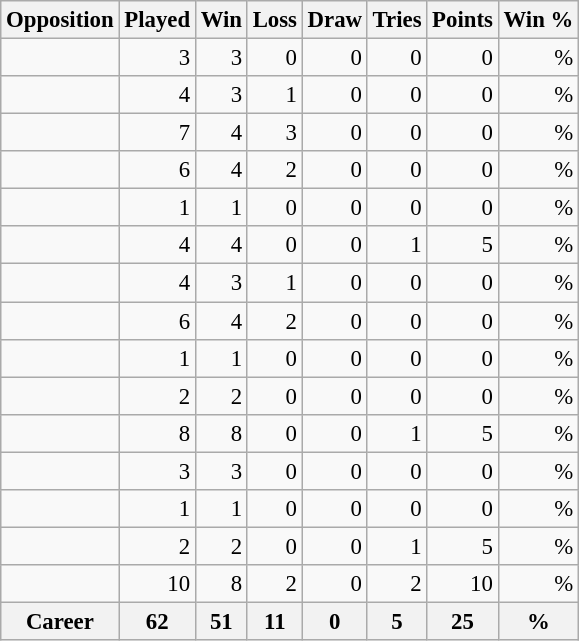<table class="wikitable sortable" style="font-size: 95%; text-align: right;">
<tr>
<th>Opposition</th>
<th>Played</th>
<th>Win</th>
<th>Loss</th>
<th>Draw</th>
<th>Tries</th>
<th>Points</th>
<th>Win %</th>
</tr>
<tr>
<td align="left"></td>
<td>3</td>
<td>3</td>
<td>0</td>
<td>0</td>
<td>0</td>
<td>0</td>
<td>%</td>
</tr>
<tr>
<td align="left"></td>
<td>4</td>
<td>3</td>
<td>1</td>
<td>0</td>
<td>0</td>
<td>0</td>
<td>%</td>
</tr>
<tr>
<td align="left"></td>
<td>7</td>
<td>4</td>
<td>3</td>
<td>0</td>
<td>0</td>
<td>0</td>
<td>%</td>
</tr>
<tr>
<td align="left"></td>
<td>6</td>
<td>4</td>
<td>2</td>
<td>0</td>
<td>0</td>
<td>0</td>
<td>%</td>
</tr>
<tr>
<td align="left"></td>
<td>1</td>
<td>1</td>
<td>0</td>
<td>0</td>
<td>0</td>
<td>0</td>
<td>%</td>
</tr>
<tr>
<td align="left"></td>
<td>4</td>
<td>4</td>
<td>0</td>
<td>0</td>
<td>1</td>
<td>5</td>
<td>%</td>
</tr>
<tr>
<td align="left"></td>
<td>4</td>
<td>3</td>
<td>1</td>
<td>0</td>
<td>0</td>
<td>0</td>
<td>%</td>
</tr>
<tr>
<td align="left"></td>
<td>6</td>
<td>4</td>
<td>2</td>
<td>0</td>
<td>0</td>
<td>0</td>
<td>%</td>
</tr>
<tr>
<td align="left"></td>
<td>1</td>
<td>1</td>
<td>0</td>
<td>0</td>
<td>0</td>
<td>0</td>
<td>%</td>
</tr>
<tr>
<td align="left"></td>
<td>2</td>
<td>2</td>
<td>0</td>
<td>0</td>
<td>0</td>
<td>0</td>
<td>%</td>
</tr>
<tr>
<td align="left"></td>
<td>8</td>
<td>8</td>
<td>0</td>
<td>0</td>
<td>1</td>
<td>5</td>
<td>%</td>
</tr>
<tr>
<td align="left"></td>
<td>3</td>
<td>3</td>
<td>0</td>
<td>0</td>
<td>0</td>
<td>0</td>
<td>%</td>
</tr>
<tr>
<td align="left"></td>
<td>1</td>
<td>1</td>
<td>0</td>
<td>0</td>
<td>0</td>
<td>0</td>
<td>%</td>
</tr>
<tr>
<td align="left"></td>
<td>2</td>
<td>2</td>
<td>0</td>
<td>0</td>
<td>1</td>
<td>5</td>
<td>%</td>
</tr>
<tr>
<td align="left"></td>
<td>10</td>
<td>8</td>
<td>2</td>
<td>0</td>
<td>2</td>
<td>10</td>
<td>%</td>
</tr>
<tr class="sortbottom">
<th style="text-align:center;">Career</th>
<th>62</th>
<th>51</th>
<th>11</th>
<th>0</th>
<th>5</th>
<th>25</th>
<th>%</th>
</tr>
</table>
